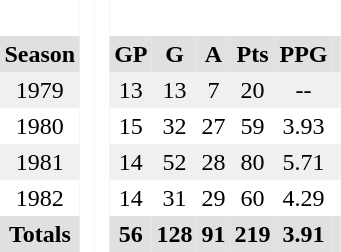<table BORDER="0" CELLPADDING="3" CELLSPACING="0">
<tr ALIGN="center" bgcolor="#e0e0e0">
<th colspan="1" bgcolor="#ffffff"> </th>
<th rowspan="99" bgcolor="#ffffff"> </th>
<th rowspan="99" bgcolor="#ffffff"> </th>
</tr>
<tr ALIGN="center" bgcolor="#e0e0e0">
<th>Season</th>
<th>GP</th>
<th>G</th>
<th>A</th>
<th>Pts</th>
<th>PPG</th>
<th></th>
</tr>
<tr ALIGN="center" bgcolor="#f0f0f0">
<td>1979</td>
<td>13</td>
<td>13</td>
<td>7</td>
<td>20</td>
<td>--</td>
<td></td>
</tr>
<tr ALIGN="center">
<td>1980</td>
<td>15</td>
<td>32</td>
<td>27</td>
<td>59</td>
<td>3.93</td>
<td></td>
</tr>
<tr ALIGN="center" bgcolor="#f0f0f0">
<td>1981</td>
<td>14</td>
<td>52</td>
<td>28</td>
<td>80</td>
<td>5.71</td>
<td></td>
</tr>
<tr ALIGN="center">
<td>1982</td>
<td>14</td>
<td>31</td>
<td>29</td>
<td>60</td>
<td>4.29</td>
<td></td>
</tr>
<tr ALIGN="center"  bgcolor="#e0e0e0">
<th colspan="1.5">Totals</th>
<th>56</th>
<th>128</th>
<th>91</th>
<th>219</th>
<th>3.91</th>
<th></th>
</tr>
</table>
